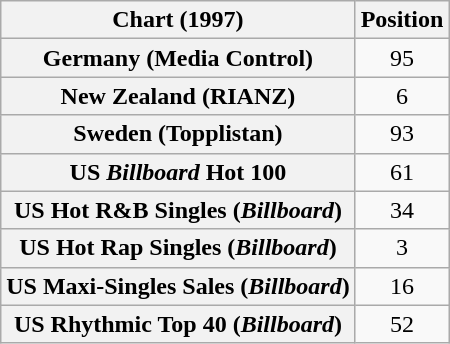<table class="wikitable sortable plainrowheaders" style="text-align:center">
<tr>
<th>Chart (1997)</th>
<th>Position</th>
</tr>
<tr>
<th scope="row">Germany (Media Control)</th>
<td>95</td>
</tr>
<tr>
<th scope="row">New Zealand (RIANZ)</th>
<td>6</td>
</tr>
<tr>
<th scope="row">Sweden (Topplistan)</th>
<td>93</td>
</tr>
<tr>
<th scope="row">US <em>Billboard</em> Hot 100</th>
<td>61</td>
</tr>
<tr>
<th scope="row">US Hot R&B Singles (<em>Billboard</em>)</th>
<td>34</td>
</tr>
<tr>
<th scope="row">US Hot Rap Singles (<em>Billboard</em>)</th>
<td>3</td>
</tr>
<tr>
<th scope="row">US Maxi-Singles Sales (<em>Billboard</em>)</th>
<td>16</td>
</tr>
<tr>
<th scope="row">US Rhythmic Top 40 (<em>Billboard</em>)</th>
<td>52</td>
</tr>
</table>
